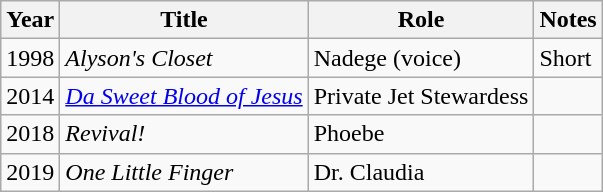<table class="wikitable plainrowheaders sortable" style="margin-right: 0;">
<tr>
<th>Year</th>
<th>Title</th>
<th>Role</th>
<th>Notes</th>
</tr>
<tr>
<td>1998</td>
<td><em>Alyson's Closet</em></td>
<td>Nadege (voice)</td>
<td>Short</td>
</tr>
<tr>
<td>2014</td>
<td><em><a href='#'>Da Sweet Blood of Jesus</a></em></td>
<td>Private Jet Stewardess</td>
<td></td>
</tr>
<tr>
<td>2018</td>
<td><em>Revival!</em></td>
<td>Phoebe</td>
<td></td>
</tr>
<tr>
<td>2019</td>
<td><em>One Little Finger</em></td>
<td>Dr. Claudia</td>
<td></td>
</tr>
</table>
